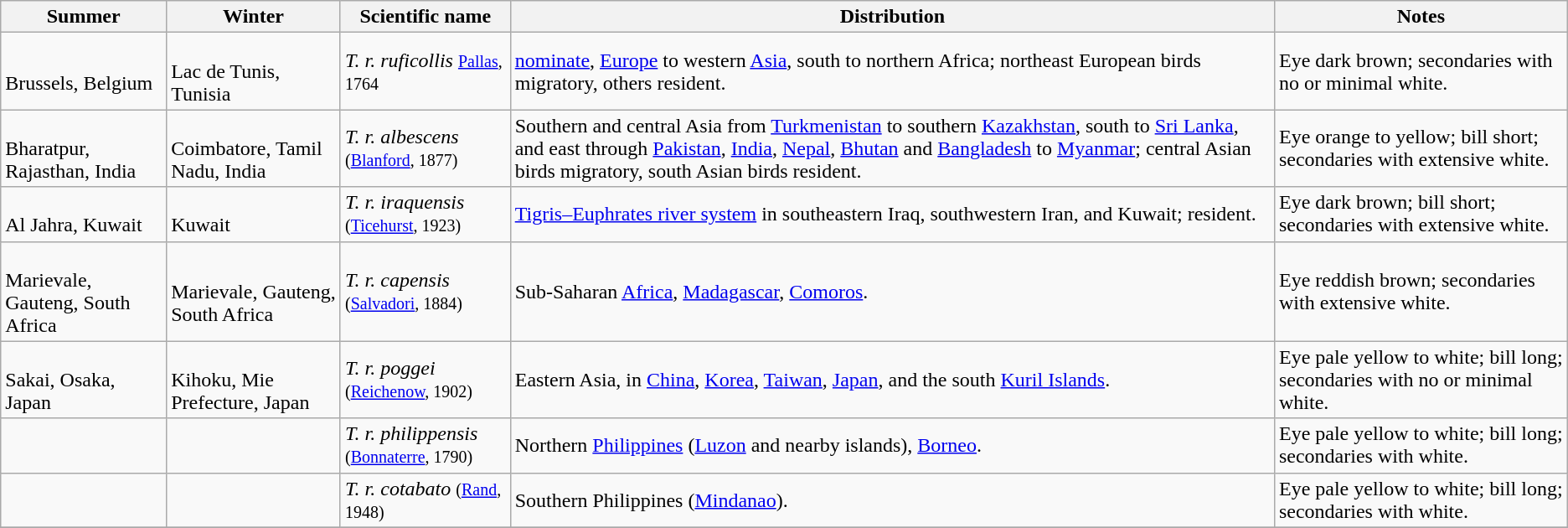<table class="wikitable ">
<tr>
<th>Summer</th>
<th>Winter</th>
<th>Scientific name</th>
<th>Distribution</th>
<th>Notes</th>
</tr>
<tr>
<td><br>Brussels, Belgium</td>
<td><br>Lac de Tunis, Tunisia</td>
<td><em>T. r. ruficollis</em> <small><a href='#'>Pallas</a>, 1764</small></td>
<td><a href='#'>nominate</a>, <a href='#'>Europe</a> to western <a href='#'>Asia</a>, south to northern Africa; northeast European birds migratory, others resident.</td>
<td>Eye dark brown; secondaries with no or minimal white.</td>
</tr>
<tr>
<td><br>Bharatpur, Rajasthan, India</td>
<td><br>Coimbatore, Tamil Nadu, India</td>
<td><em>T. r. albescens</em> <small>(<a href='#'>Blanford</a>, 1877)</small></td>
<td>Southern and central Asia from <a href='#'>Turkmenistan</a> to southern <a href='#'>Kazakhstan</a>, south to <a href='#'>Sri Lanka</a>, and east through <a href='#'>Pakistan</a>, <a href='#'>India</a>, <a href='#'>Nepal</a>, <a href='#'>Bhutan</a> and <a href='#'>Bangladesh</a> to <a href='#'>Myanmar</a>; central Asian birds migratory, south Asian birds resident.</td>
<td>Eye orange to yellow; bill short; secondaries with extensive white.</td>
</tr>
<tr>
<td><br>Al Jahra, Kuwait</td>
<td><br>Kuwait</td>
<td><em>T. r. iraquensis</em> <small>(<a href='#'>Ticehurst</a>, 1923)</small></td>
<td><a href='#'>Tigris–Euphrates river system</a> in southeastern Iraq, southwestern Iran, and Kuwait; resident.</td>
<td>Eye dark brown; bill short; secondaries with extensive white.</td>
</tr>
<tr>
<td><br>Marievale, Gauteng, South Africa</td>
<td><br>Marievale, Gauteng, South Africa</td>
<td><em>T. r. capensis</em> <small>(<a href='#'>Salvadori</a>, 1884)</small></td>
<td>Sub-Saharan <a href='#'>Africa</a>, <a href='#'>Madagascar</a>, <a href='#'>Comoros</a>.</td>
<td>Eye reddish brown; secondaries with extensive white.</td>
</tr>
<tr>
<td><br>Sakai, Osaka, Japan</td>
<td><br>Kihoku, Mie Prefecture, Japan</td>
<td><em>T. r. poggei</em> <small>(<a href='#'>Reichenow</a>, 1902)</small></td>
<td>Eastern Asia, in <a href='#'>China</a>, <a href='#'>Korea</a>, <a href='#'>Taiwan</a>, <a href='#'>Japan</a>, and the south <a href='#'>Kuril Islands</a>.</td>
<td>Eye pale yellow to white; bill long; secondaries with no or minimal white.</td>
</tr>
<tr>
<td></td>
<td></td>
<td><em>T. r. philippensis</em> <small>(<a href='#'>Bonnaterre</a>, 1790)</small></td>
<td>Northern <a href='#'>Philippines</a> (<a href='#'>Luzon</a> and nearby islands), <a href='#'>Borneo</a>.</td>
<td>Eye pale yellow to white; bill long; secondaries with white.</td>
</tr>
<tr>
<td></td>
<td></td>
<td><em>T. r. cotabato</em> <small>(<a href='#'>Rand</a>, 1948)</small></td>
<td>Southern Philippines (<a href='#'>Mindanao</a>).</td>
<td>Eye pale yellow to white; bill long; secondaries with white.</td>
</tr>
<tr>
</tr>
</table>
